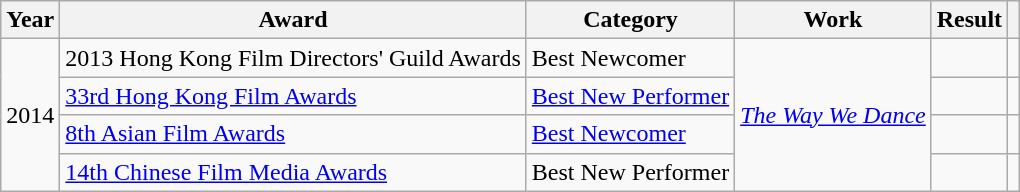<table class="wikitable plainrowheaders">
<tr>
<th>Year</th>
<th>Award</th>
<th>Category</th>
<th>Work</th>
<th>Result</th>
<th></th>
</tr>
<tr>
<td rowspan="4">2014</td>
<td>2013 Hong Kong Film Directors' Guild Awards</td>
<td>Best Newcomer</td>
<td rowspan="4"><em><a href='#'>The Way We Dance</a></em></td>
<td></td>
<td></td>
</tr>
<tr>
<td><a href='#'>33rd Hong Kong Film Awards</a></td>
<td><a href='#'>Best New Performer</a></td>
<td></td>
<td></td>
</tr>
<tr>
<td><a href='#'>8th Asian Film Awards</a></td>
<td><a href='#'>Best Newcomer</a></td>
<td></td>
<td></td>
</tr>
<tr>
<td><a href='#'>14th Chinese Film Media Awards</a></td>
<td>Best New Performer</td>
<td></td>
<td></td>
</tr>
</table>
